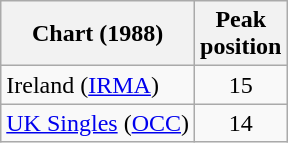<table class="wikitable sortable">
<tr>
<th>Chart (1988)</th>
<th>Peak<br>position</th>
</tr>
<tr>
<td align="left">Ireland (<a href='#'>IRMA</a>)</td>
<td style="text-align:center;">15</td>
</tr>
<tr>
<td align="left"><a href='#'>UK Singles</a> (<a href='#'>OCC</a>)</td>
<td style="text-align:center;">14</td>
</tr>
</table>
